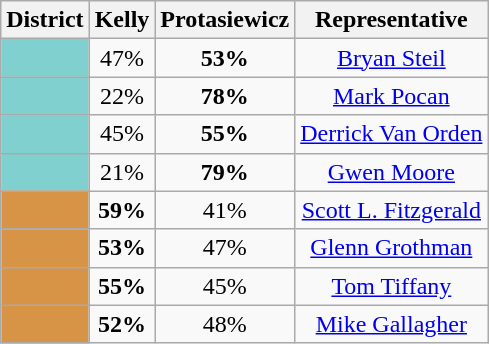<table class= wikitable sortable>
<tr>
<th>District</th>
<th>Kelly</th>
<th>Protasiewicz</th>
<th>Representative</th>
</tr>
<tr align=center>
<th style="background:#81d0d0;"></th>
<td>47%</td>
<td><strong>53%</strong></td>
<td><a href='#'>Bryan Steil</a></td>
</tr>
<tr align=center>
<th style="background:#81d0d0;"></th>
<td>22%</td>
<td><strong>78%</strong></td>
<td><a href='#'>Mark Pocan</a></td>
</tr>
<tr align=center>
<th style="background:#81d0d0;"></th>
<td>45%</td>
<td><strong>55%</strong></td>
<td><a href='#'>Derrick Van Orden</a></td>
</tr>
<tr align=center>
<th style="background:#81d0d0;"></th>
<td>21%</td>
<td><strong>79%</strong></td>
<td><a href='#'>Gwen Moore</a></td>
</tr>
<tr align=center>
<th style="background:#d79346;"></th>
<td><strong>59%</strong></td>
<td>41%</td>
<td><a href='#'>Scott L. Fitzgerald</a></td>
</tr>
<tr align=center>
<th style="background:#d79346;"></th>
<td><strong>53%</strong></td>
<td>47%</td>
<td><a href='#'>Glenn Grothman</a></td>
</tr>
<tr align=center>
<th style="background:#d79346;"></th>
<td><strong>55%</strong></td>
<td>45%</td>
<td><a href='#'>Tom Tiffany</a></td>
</tr>
<tr align=center>
<th style="background:#d79346;"></th>
<td><strong>52%</strong></td>
<td>48%</td>
<td><a href='#'>Mike Gallagher</a></td>
</tr>
</table>
